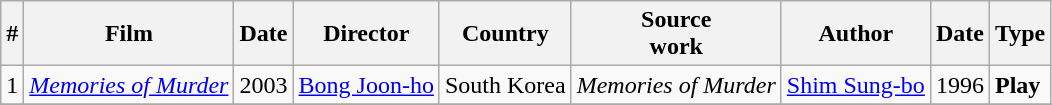<table class="wikitable">
<tr>
<th>#</th>
<th>Film</th>
<th>Date</th>
<th>Director</th>
<th>Country</th>
<th>Source<br>work</th>
<th>Author</th>
<th>Date</th>
<th>Type</th>
</tr>
<tr>
<td>1</td>
<td><em><a href='#'>Memories of Murder</a></em></td>
<td>2003</td>
<td><a href='#'>Bong Joon-ho</a></td>
<td>South Korea</td>
<td><em>Memories of Murder</em></td>
<td><a href='#'>Shim Sung-bo</a></td>
<td>1996</td>
<td><strong>Play</strong></td>
</tr>
<tr>
</tr>
</table>
